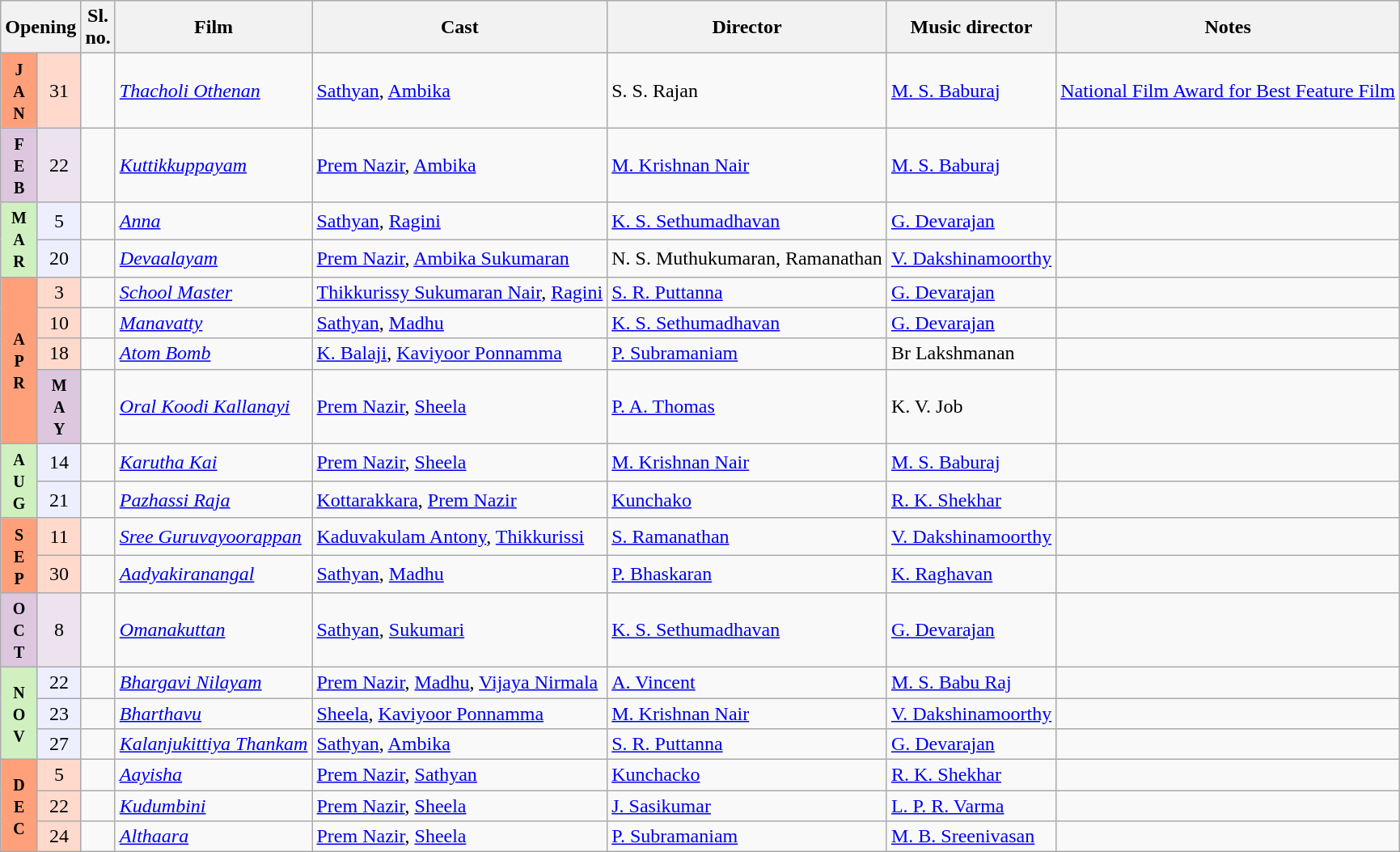<table class="wikitable">
<tr style="background:#4000;">
<th colspan='2'>Opening</th>
<th>Sl.<br>no.</th>
<th>Film</th>
<th>Cast</th>
<th>Director</th>
<th>Music director</th>
<th>Notes</th>
</tr>
<tr>
<td rowspan="1" style="text-align:center; background:#ffa07a; textcolor:#000;"><small><strong>J<br>A<br>N</strong></small></td>
<td rowspan="1"  style="text-align:center; background:#ffdacc; textcolor:#000;">31</td>
<td valign="center"></td>
<td><em><a href='#'>Thacholi Othenan</a></em></td>
<td><a href='#'>Sathyan</a>, <a href='#'>Ambika</a></td>
<td>S. S. Rajan</td>
<td><a href='#'>M. S. Baburaj</a></td>
<td><a href='#'>National Film Award for Best Feature Film</a></td>
</tr>
<tr>
<td rowspan="1" style="text-align:center; background:#dcc7df; textcolor:#000;"><small><strong>F<br>E<br>B</strong></small></td>
<td rowspan="1"  style="text-align:center; background:#ede3ef; textcolor:#000;">22</td>
<td valign="center"></td>
<td><em><a href='#'>Kuttikkuppayam</a></em></td>
<td><a href='#'>Prem Nazir</a>, <a href='#'>Ambika</a></td>
<td><a href='#'>M. Krishnan Nair</a></td>
<td><a href='#'>M. S. Baburaj</a></td>
<td></td>
</tr>
<tr>
<td rowspan="2" style="text-align:center; background:#d0f0c0; textcolor:#000;"><small><strong>M<br>A<br>R</strong></small></td>
<td rowspan="1"  style="text-align:center; background:#edefff; textcolor:#000;">5</td>
<td valign="center"></td>
<td><em><a href='#'>Anna</a></em></td>
<td><a href='#'>Sathyan</a>, <a href='#'>Ragini</a></td>
<td><a href='#'>K. S. Sethumadhavan</a></td>
<td><a href='#'>G. Devarajan</a></td>
<td></td>
</tr>
<tr>
<td rowspan="1"  style="text-align:center; background:#edefff; textcolor:#000;">20</td>
<td valign="center"></td>
<td><em><a href='#'>Devaalayam</a></em></td>
<td><a href='#'>Prem Nazir</a>, <a href='#'>Ambika Sukumaran</a></td>
<td>N. S. Muthukumaran, Ramanathan</td>
<td><a href='#'>V. Dakshinamoorthy</a></td>
<td></td>
</tr>
<tr>
<td rowspan="4" style="text-align:center; background:#ffa07a; textcolor:#000;"><small><strong>A<br>P<br>R</strong></small></td>
<td rowspan="1"  style="text-align:center; background:#ffdacc; textcolor:#000;">3</td>
<td valign="center"></td>
<td><em><a href='#'>School Master</a></em></td>
<td><a href='#'>Thikkurissy Sukumaran Nair</a>, <a href='#'>Ragini</a></td>
<td><a href='#'>S. R. Puttanna</a></td>
<td><a href='#'>G. Devarajan</a></td>
<td></td>
</tr>
<tr>
<td rowspan="1"  style="text-align:center; background:#ffdacc; textcolor:#000;">10</td>
<td valign="center"></td>
<td><em><a href='#'>Manavatty</a></em></td>
<td><a href='#'>Sathyan</a>, <a href='#'>Madhu</a></td>
<td><a href='#'>K. S. Sethumadhavan</a></td>
<td><a href='#'>G. Devarajan</a></td>
<td></td>
</tr>
<tr>
<td rowspan="1"  style="text-align:center; background:#ffdacc; textcolor:#000;">18</td>
<td valign="center"></td>
<td><em><a href='#'>Atom Bomb</a></em></td>
<td><a href='#'>K. Balaji</a>, <a href='#'>Kaviyoor Ponnamma</a></td>
<td><a href='#'>P. Subramaniam</a></td>
<td>Br Lakshmanan</td>
<td></td>
</tr>
<tr>
<td rowspan="1" style="text-align:center; background:#dcc7df; textcolor:#000;"><small><strong>M<br>A<br>Y</strong></small></td>
<td valign="center"></td>
<td><em><a href='#'>Oral Koodi Kallanayi</a></em></td>
<td><a href='#'>Prem Nazir</a>, <a href='#'>Sheela</a></td>
<td><a href='#'>P. A. Thomas</a></td>
<td>K. V. Job</td>
<td></td>
</tr>
<tr>
<td rowspan="2" style="text-align:center; background:#d0f0c0; textcolor:#000;"><small><strong>A<br>U<br>G</strong></small></td>
<td rowspan="1"  style="text-align:center; background:#edefff; textcolor:#000;">14</td>
<td valign="center"></td>
<td><em><a href='#'>Karutha Kai</a></em></td>
<td><a href='#'>Prem Nazir</a>, <a href='#'>Sheela</a></td>
<td><a href='#'>M. Krishnan Nair</a></td>
<td><a href='#'>M. S. Baburaj</a></td>
<td></td>
</tr>
<tr>
<td rowspan="1"  style="text-align:center; background:#edefff; textcolor:#000;">21</td>
<td valign="center"></td>
<td><em><a href='#'>Pazhassi Raja</a></em></td>
<td><a href='#'>Kottarakkara</a>, <a href='#'>Prem Nazir</a></td>
<td><a href='#'>Kunchako</a></td>
<td><a href='#'>R. K. Shekhar</a></td>
<td></td>
</tr>
<tr>
<td rowspan="2" style="text-align:center; background:#ffa07a; textcolor:#000;"><small><strong>S<br>E<br>P</strong></small></td>
<td rowspan="1"  style="text-align:center; background:#ffdacc; textcolor:#000;">11</td>
<td valign="center"></td>
<td><em><a href='#'>Sree Guruvayoorappan</a></em></td>
<td><a href='#'>Kaduvakulam Antony</a>, <a href='#'>Thikkurissi</a></td>
<td><a href='#'>S. Ramanathan</a></td>
<td><a href='#'>V. Dakshinamoorthy</a></td>
<td></td>
</tr>
<tr>
<td rowspan="1"  style="text-align:center; background:#ffdacc; textcolor:#000;">30</td>
<td valign="center"></td>
<td><em><a href='#'>Aadyakiranangal</a></em></td>
<td><a href='#'>Sathyan</a>, <a href='#'>Madhu</a></td>
<td><a href='#'>P. Bhaskaran</a></td>
<td><a href='#'>K. Raghavan</a></td>
<td></td>
</tr>
<tr>
<td rowspan="1" style="text-align:center; background:#dcc7df; textcolor:#000;"><small><strong>O<br>C<br>T</strong></small></td>
<td rowspan="1"  style="text-align:center; background:#ede3ef; textcolor:#000;">8</td>
<td valign="center"></td>
<td><em><a href='#'>Omanakuttan</a></em></td>
<td><a href='#'>Sathyan</a>, <a href='#'>Sukumari</a></td>
<td><a href='#'>K. S. Sethumadhavan</a></td>
<td><a href='#'>G. Devarajan</a></td>
<td></td>
</tr>
<tr>
<td rowspan="3" style="text-align:center; background:#d0f0c0; textcolor:#000;"><small><strong>N<br>O<br>V</strong></small></td>
<td rowspan="1"  style="text-align:center; background:#edefff; textcolor:#000;">22</td>
<td valign="center"></td>
<td><em><a href='#'>Bhargavi Nilayam</a></em></td>
<td><a href='#'>Prem Nazir</a>, <a href='#'>Madhu</a>, <a href='#'>Vijaya Nirmala</a></td>
<td><a href='#'>A. Vincent</a></td>
<td><a href='#'>M. S. Babu Raj</a></td>
<td></td>
</tr>
<tr>
<td rowspan="1"  style="text-align:center; background:#edefff; textcolor:#000;">23</td>
<td valign="center"></td>
<td><em><a href='#'>Bharthavu</a></em></td>
<td><a href='#'>Sheela</a>, <a href='#'>Kaviyoor Ponnamma</a></td>
<td><a href='#'>M. Krishnan Nair</a></td>
<td><a href='#'>V. Dakshinamoorthy</a></td>
<td></td>
</tr>
<tr>
<td rowspan="1"  style="text-align:center; background:#edefff; textcolor:#000;">27</td>
<td valign="center"></td>
<td><em><a href='#'>Kalanjukittiya Thankam</a></em></td>
<td><a href='#'>Sathyan</a>, <a href='#'>Ambika</a></td>
<td><a href='#'>S. R. Puttanna</a></td>
<td><a href='#'>G. Devarajan</a></td>
<td></td>
</tr>
<tr>
<td rowspan="3" style="text-align:center; background:#ffa07a; textcolor:#000;"><small><strong>D<br>E<br>C</strong></small></td>
<td rowspan="1"  style="text-align:center; background:#ffdacc; textcolor:#000;">5</td>
<td valign="center"></td>
<td><em><a href='#'>Aayisha</a></em></td>
<td><a href='#'>Prem Nazir</a>, <a href='#'>Sathyan</a></td>
<td><a href='#'>Kunchacko</a></td>
<td><a href='#'>R. K. Shekhar</a></td>
<td></td>
</tr>
<tr>
<td rowspan="1"  style="text-align:center; background:#ffdacc; textcolor:#000;">22</td>
<td valign="center"></td>
<td><em><a href='#'>Kudumbini</a></em></td>
<td><a href='#'>Prem Nazir</a>, <a href='#'>Sheela</a></td>
<td><a href='#'>J. Sasikumar</a></td>
<td><a href='#'>L. P. R. Varma</a></td>
<td></td>
</tr>
<tr>
<td rowspan="1"  style="text-align:center; background:#ffdacc; textcolor:#000;">24</td>
<td valign="center"></td>
<td><em><a href='#'>Althaara</a></em></td>
<td><a href='#'>Prem Nazir</a>, <a href='#'>Sheela</a></td>
<td><a href='#'>P. Subramaniam</a></td>
<td><a href='#'>M. B. Sreenivasan</a></td>
<td></td>
</tr>
</table>
